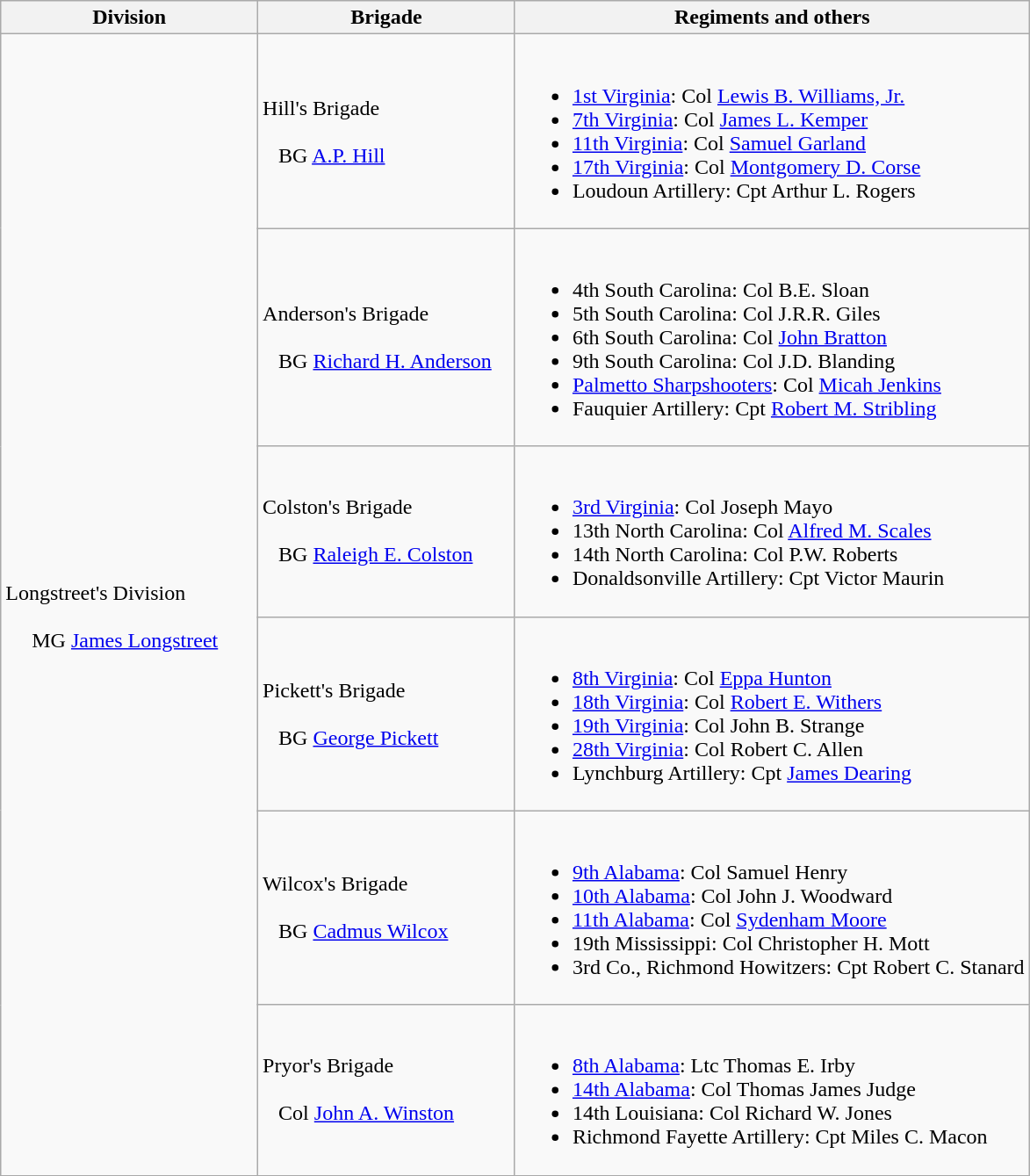<table class="wikitable">
<tr>
<th width=25%>Division</th>
<th width=25%>Brigade</th>
<th>Regiments and others</th>
</tr>
<tr>
<td rowspan=6><br>Longstreet's Division<br><br>    
MG <a href='#'>James Longstreet</a></td>
<td>Hill's Brigade<br><br>  
BG <a href='#'>A.P. Hill</a></td>
<td><br><ul><li><a href='#'>1st Virginia</a>: Col <a href='#'>Lewis B. Williams, Jr.</a></li><li><a href='#'>7th Virginia</a>: Col <a href='#'>James L. Kemper</a></li><li><a href='#'>11th Virginia</a>: Col <a href='#'>Samuel Garland</a></li><li><a href='#'>17th Virginia</a>: Col <a href='#'>Montgomery D. Corse</a></li><li>Loudoun Artillery: Cpt Arthur L. Rogers</li></ul></td>
</tr>
<tr>
<td>Anderson's Brigade<br><br>  
BG <a href='#'>Richard H. Anderson</a></td>
<td><br><ul><li>4th South Carolina: Col B.E. Sloan</li><li>5th South Carolina: Col J.R.R. Giles</li><li>6th South Carolina: Col <a href='#'>John Bratton</a></li><li>9th South Carolina: Col J.D. Blanding</li><li><a href='#'>Palmetto Sharpshooters</a>: Col <a href='#'>Micah Jenkins</a></li><li>Fauquier Artillery: Cpt <a href='#'>Robert M. Stribling</a></li></ul></td>
</tr>
<tr>
<td>Colston's Brigade<br><br>  
BG <a href='#'>Raleigh E. Colston</a></td>
<td><br><ul><li><a href='#'>3rd Virginia</a>: Col Joseph Mayo</li><li>13th North Carolina: Col <a href='#'>Alfred M. Scales</a></li><li>14th North Carolina: Col P.W. Roberts</li><li>Donaldsonville Artillery: Cpt Victor Maurin</li></ul></td>
</tr>
<tr>
<td>Pickett's Brigade<br><br>  
BG <a href='#'>George Pickett</a></td>
<td><br><ul><li><a href='#'>8th Virginia</a>: Col <a href='#'>Eppa Hunton</a></li><li><a href='#'>18th Virginia</a>: Col <a href='#'>Robert E. Withers</a></li><li><a href='#'>19th Virginia</a>: Col John B. Strange</li><li><a href='#'>28th Virginia</a>: Col Robert C. Allen</li><li>Lynchburg Artillery: Cpt <a href='#'>James Dearing</a></li></ul></td>
</tr>
<tr>
<td>Wilcox's Brigade<br><br>  
BG <a href='#'>Cadmus Wilcox</a></td>
<td><br><ul><li><a href='#'>9th Alabama</a>: Col Samuel Henry</li><li><a href='#'>10th Alabama</a>: Col John J. Woodward</li><li><a href='#'>11th Alabama</a>: Col <a href='#'>Sydenham Moore</a></li><li>19th Mississippi: Col Christopher H. Mott</li><li>3rd Co., Richmond Howitzers: Cpt Robert C. Stanard</li></ul></td>
</tr>
<tr>
<td>Pryor's Brigade<br><br>  
Col <a href='#'>John A. Winston</a></td>
<td><br><ul><li><a href='#'>8th Alabama</a>: Ltc Thomas E. Irby</li><li><a href='#'>14th Alabama</a>: Col Thomas James Judge</li><li>14th Louisiana: Col Richard W. Jones</li><li>Richmond Fayette Artillery: Cpt Miles C. Macon</li></ul></td>
</tr>
<tr>
</tr>
</table>
